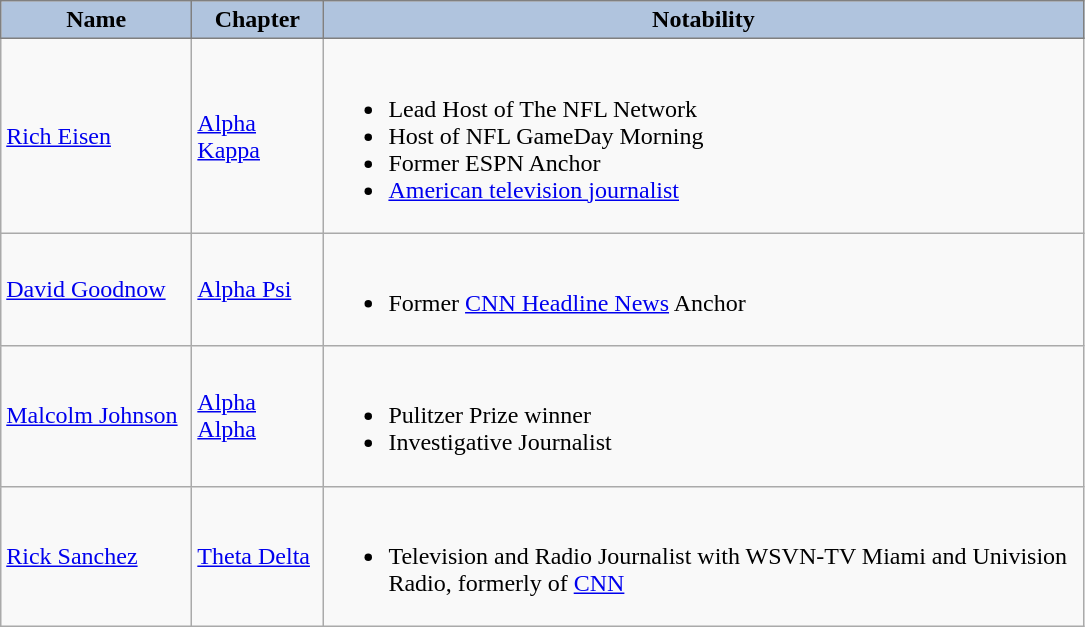<table class="wikitable">
<tr>
<th style="background: #B0C4DE; color:#000000 ;border:solid 1px #808080;" width=120px>Name</th>
<th style="background: #B0C4DE; color:#000000 ;border:solid 1px #808080;" width=80px>Chapter</th>
<th style="background: #B0C4DE; color:#000000 ;border:solid 1px #808080;" width=500px>Notability</th>
</tr>
<tr>
<td><a href='#'>Rich Eisen</a></td>
<td><a href='#'>Alpha Kappa</a></td>
<td><br><ul><li>Lead Host of The NFL Network</li><li>Host of NFL GameDay Morning</li><li>Former ESPN Anchor</li><li><a href='#'>American television journalist</a></li></ul></td>
</tr>
<tr>
<td><a href='#'>David Goodnow</a></td>
<td><a href='#'>Alpha Psi</a></td>
<td><br><ul><li>Former <a href='#'>CNN Headline News</a> Anchor</li></ul></td>
</tr>
<tr>
<td><a href='#'>Malcolm Johnson</a></td>
<td><a href='#'>Alpha Alpha</a></td>
<td><br><ul><li>Pulitzer Prize winner</li><li>Investigative Journalist</li></ul></td>
</tr>
<tr>
<td><a href='#'>Rick Sanchez</a></td>
<td><a href='#'>Theta Delta</a></td>
<td><br><ul><li>Television and Radio Journalist with WSVN-TV Miami and Univision Radio, formerly of <a href='#'>CNN</a></li></ul></td>
</tr>
</table>
